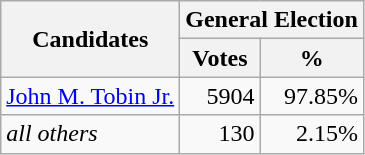<table class=wikitable>
<tr>
<th colspan=1 rowspan=2><strong>Candidates</strong></th>
<th colspan=2><strong>General Election</strong></th>
</tr>
<tr>
<th>Votes</th>
<th>%</th>
</tr>
<tr>
<td><a href='#'>John M. Tobin Jr.</a></td>
<td align="right">5904</td>
<td align="right">97.85%</td>
</tr>
<tr>
<td><em>all others</em></td>
<td align="right">130</td>
<td align="right">2.15%</td>
</tr>
</table>
